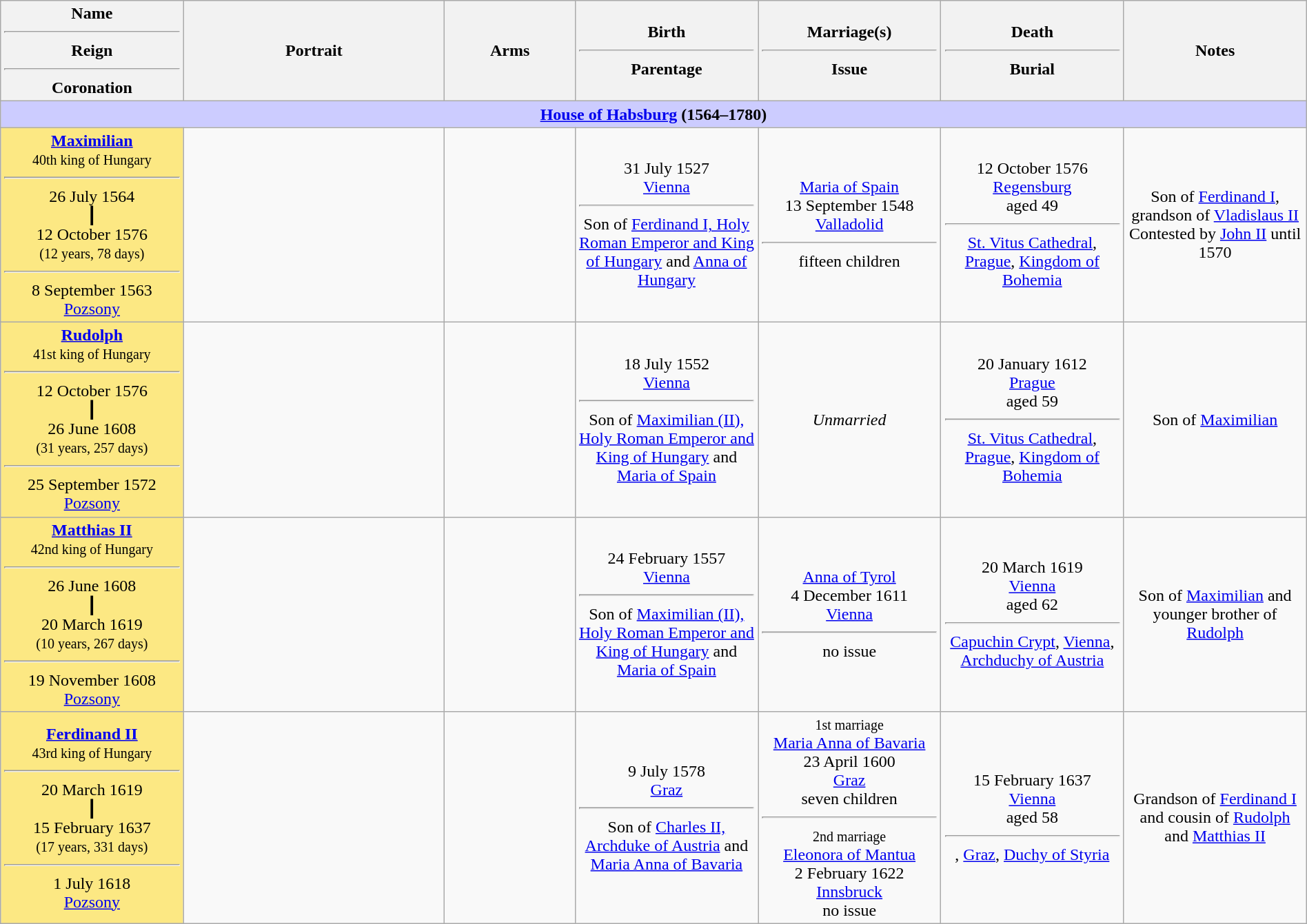<table style="text-align:Center; width:100%" class="wikitable">
<tr>
<th width="14%">Name<hr>Reign<hr>Coronation</th>
<th width="20%">Portrait</th>
<th width="10%">Arms</th>
<th width="14%">Birth<hr>Parentage</th>
<th width="14%">Marriage(s)<hr>Issue</th>
<th width="14%">Death<hr>Burial</th>
<th width="14%">Notes</th>
</tr>
<tr>
<th colspan="7" style="background:#ccccff"><a href='#'>House of Habsburg</a> (1564–1780)</th>
</tr>
<tr>
<td style="background:#FCE883"><strong><a href='#'>Maximilian</a></strong><br><small>40th king of Hungary</small><hr>26 July 1564<br>┃<br>12 October 1576<br><small>(12 years, 78 days)</small><hr>8 September 1563<br><a href='#'>Pozsony</a></td>
<td></td>
<td></td>
<td>31 July 1527<br><a href='#'>Vienna</a><hr>Son of <a href='#'>Ferdinand I, Holy Roman Emperor and King of Hungary</a> and <a href='#'>Anna of Hungary</a></td>
<td><a href='#'>Maria of Spain</a><br>13 September 1548<br><a href='#'>Valladolid</a><hr>fifteen children</td>
<td>12 October 1576<br><a href='#'>Regensburg</a><br>aged 49<hr><a href='#'>St. Vitus Cathedral</a>, <a href='#'>Prague</a>, <a href='#'>Kingdom of Bohemia</a></td>
<td>Son of <a href='#'>Ferdinand I</a>, grandson of <a href='#'>Vladislaus II</a><br>Contested by <a href='#'>John II</a> until 1570</td>
</tr>
<tr>
<td style="background:#FCE883"><strong><a href='#'>Rudolph</a></strong><br><small>41st king of Hungary</small><hr>12 October 1576<br>┃<br>26 June 1608<br><small>(31 years, 257 days)</small><hr>25 September 1572<br><a href='#'>Pozsony</a></td>
<td></td>
<td></td>
<td>18 July 1552<br><a href='#'>Vienna</a><hr>Son of <a href='#'>Maximilian (II), Holy Roman Emperor and King of Hungary</a> and <a href='#'>Maria of Spain</a></td>
<td><em>Unmarried</em></td>
<td>20 January 1612<br><a href='#'>Prague</a><br>aged 59<hr><a href='#'>St. Vitus Cathedral</a>, <a href='#'>Prague</a>, <a href='#'>Kingdom of Bohemia</a></td>
<td>Son of <a href='#'>Maximilian</a></td>
</tr>
<tr>
<td style="background:#FCE883"><strong><a href='#'>Matthias II</a></strong><br><small>42nd king of Hungary</small><hr>26 June 1608<br>┃<br>20 March 1619<br><small>(10 years, 267 days)</small><hr>19 November 1608<br><a href='#'>Pozsony</a></td>
<td></td>
<td></td>
<td>24 February 1557<br><a href='#'>Vienna</a><hr>Son of <a href='#'>Maximilian (II), Holy Roman Emperor and King of Hungary</a> and <a href='#'>Maria of Spain</a></td>
<td><a href='#'>Anna of Tyrol</a><br>4 December 1611<br><a href='#'>Vienna</a><hr>no issue</td>
<td>20 March 1619<br><a href='#'>Vienna</a><br>aged 62<hr><a href='#'>Capuchin Crypt</a>, <a href='#'>Vienna</a>, <a href='#'>Archduchy of Austria</a></td>
<td>Son of <a href='#'>Maximilian</a> and younger brother of <a href='#'>Rudolph</a></td>
</tr>
<tr>
<td style="background:#FCE883"><strong><a href='#'>Ferdinand II</a></strong><br><small>43rd king of Hungary</small><hr>20 March 1619<br>┃<br>15 February 1637<br><small>(17 years, 331 days)</small><hr>1 July 1618<br><a href='#'>Pozsony</a></td>
<td></td>
<td></td>
<td>9 July 1578<br><a href='#'>Graz</a><hr>Son of <a href='#'>Charles II, Archduke of Austria</a> and <a href='#'>Maria Anna of Bavaria</a></td>
<td><small>1st marriage</small><br><a href='#'>Maria Anna of Bavaria</a><br>23 April 1600<br><a href='#'>Graz</a><br>seven children<hr><small>2nd marriage</small><br><a href='#'>Eleonora of Mantua</a><br>2 February 1622<br><a href='#'>Innsbruck</a><br>no issue</td>
<td>15 February 1637<br><a href='#'>Vienna</a><br>aged 58<hr>, <a href='#'>Graz</a>, <a href='#'>Duchy of Styria</a></td>
<td>Grandson of <a href='#'>Ferdinand I</a> and cousin of <a href='#'>Rudolph</a> and <a href='#'>Matthias II</a></td>
</tr>
</table>
